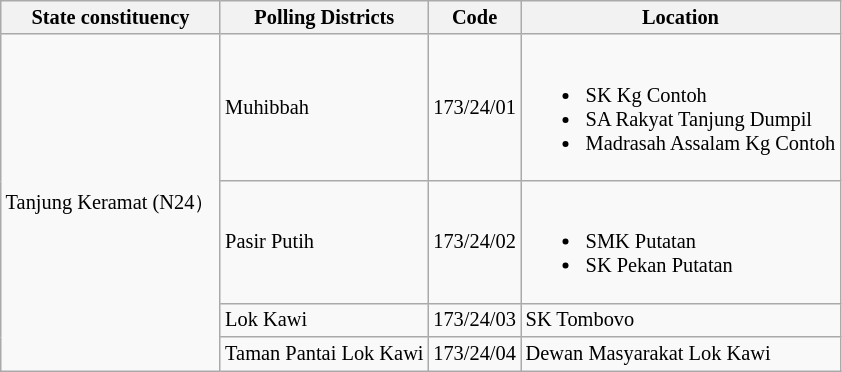<table class="wikitable sortable mw-collapsible" style="white-space:nowrap;font-size:85%">
<tr>
<th>State constituency</th>
<th>Polling Districts</th>
<th>Code</th>
<th>Location</th>
</tr>
<tr>
<td rowspan="4">Tanjung Keramat (N24）</td>
<td>Muhibbah</td>
<td>173/24/01</td>
<td><br><ul><li>SK Kg Contoh</li><li>SA Rakyat Tanjung Dumpil</li><li>Madrasah Assalam Kg Contoh</li></ul></td>
</tr>
<tr>
<td>Pasir Putih</td>
<td>173/24/02</td>
<td><br><ul><li>SMK Putatan</li><li>SK Pekan Putatan</li></ul></td>
</tr>
<tr>
<td>Lok Kawi</td>
<td>173/24/03</td>
<td>SK Tombovo</td>
</tr>
<tr>
<td>Taman Pantai Lok Kawi</td>
<td>173/24/04</td>
<td>Dewan Masyarakat Lok Kawi</td>
</tr>
</table>
